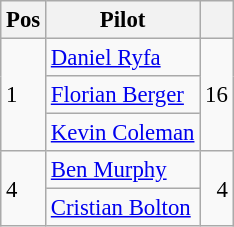<table class="wikitable" style="font-size: 95%;">
<tr>
<th>Pos</th>
<th>Pilot</th>
<th></th>
</tr>
<tr>
<td rowspan=3>1</td>
<td> <a href='#'>Daniel Ryfa</a></td>
<td rowspan=3 align="right">16</td>
</tr>
<tr>
<td> <a href='#'>Florian Berger</a></td>
</tr>
<tr>
<td> <a href='#'>Kevin Coleman</a></td>
</tr>
<tr>
<td rowspan=2>4</td>
<td> <a href='#'>Ben Murphy</a></td>
<td rowspan=2 align="right">4</td>
</tr>
<tr>
<td> <a href='#'>Cristian Bolton</a></td>
</tr>
</table>
